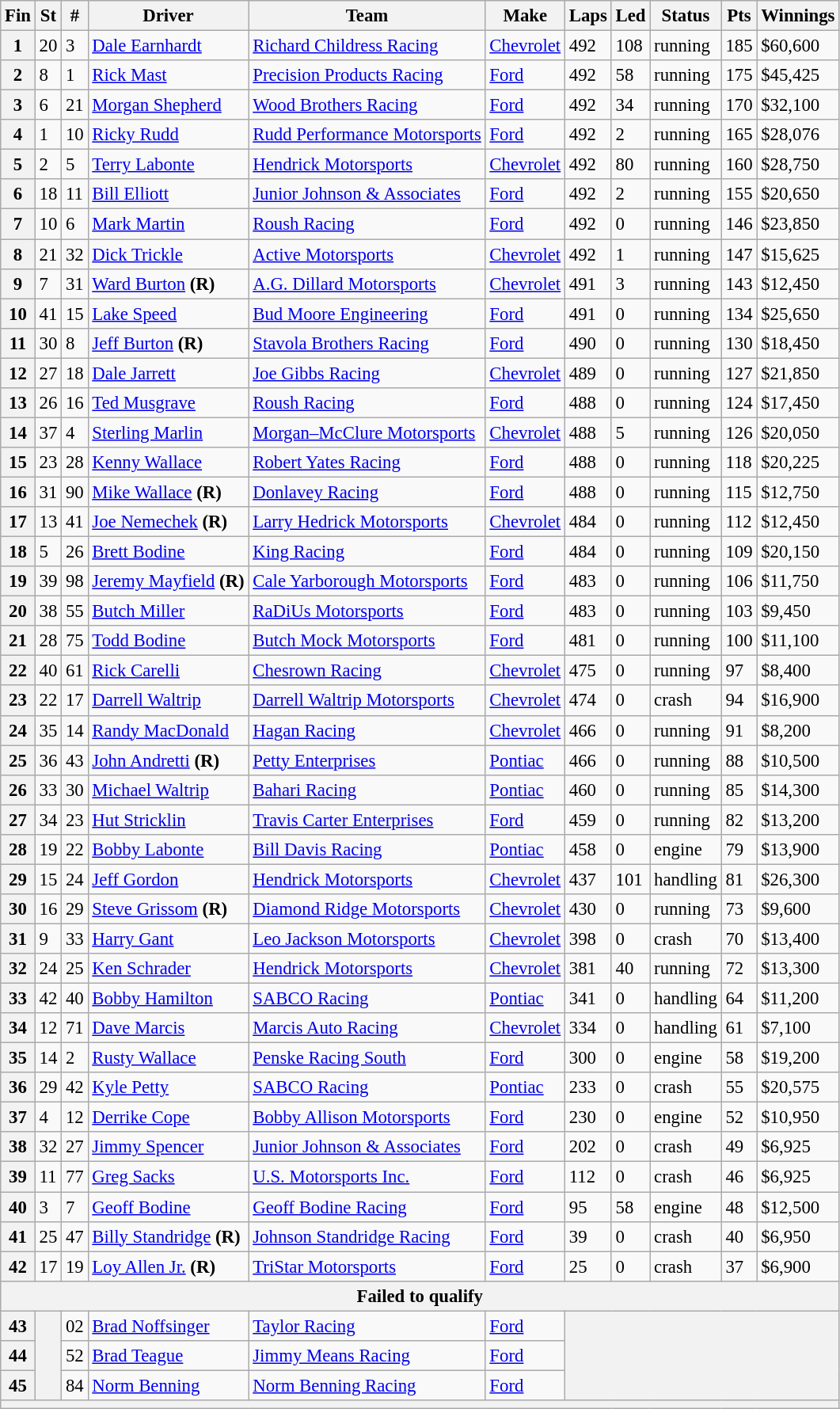<table class="wikitable" style="font-size:95%">
<tr>
<th>Fin</th>
<th>St</th>
<th>#</th>
<th>Driver</th>
<th>Team</th>
<th>Make</th>
<th>Laps</th>
<th>Led</th>
<th>Status</th>
<th>Pts</th>
<th>Winnings</th>
</tr>
<tr>
<th>1</th>
<td>20</td>
<td>3</td>
<td><a href='#'>Dale Earnhardt</a></td>
<td><a href='#'>Richard Childress Racing</a></td>
<td><a href='#'>Chevrolet</a></td>
<td>492</td>
<td>108</td>
<td>running</td>
<td>185</td>
<td>$60,600</td>
</tr>
<tr>
<th>2</th>
<td>8</td>
<td>1</td>
<td><a href='#'>Rick Mast</a></td>
<td><a href='#'>Precision Products Racing</a></td>
<td><a href='#'>Ford</a></td>
<td>492</td>
<td>58</td>
<td>running</td>
<td>175</td>
<td>$45,425</td>
</tr>
<tr>
<th>3</th>
<td>6</td>
<td>21</td>
<td><a href='#'>Morgan Shepherd</a></td>
<td><a href='#'>Wood Brothers Racing</a></td>
<td><a href='#'>Ford</a></td>
<td>492</td>
<td>34</td>
<td>running</td>
<td>170</td>
<td>$32,100</td>
</tr>
<tr>
<th>4</th>
<td>1</td>
<td>10</td>
<td><a href='#'>Ricky Rudd</a></td>
<td><a href='#'>Rudd Performance Motorsports</a></td>
<td><a href='#'>Ford</a></td>
<td>492</td>
<td>2</td>
<td>running</td>
<td>165</td>
<td>$28,076</td>
</tr>
<tr>
<th>5</th>
<td>2</td>
<td>5</td>
<td><a href='#'>Terry Labonte</a></td>
<td><a href='#'>Hendrick Motorsports</a></td>
<td><a href='#'>Chevrolet</a></td>
<td>492</td>
<td>80</td>
<td>running</td>
<td>160</td>
<td>$28,750</td>
</tr>
<tr>
<th>6</th>
<td>18</td>
<td>11</td>
<td><a href='#'>Bill Elliott</a></td>
<td><a href='#'>Junior Johnson & Associates</a></td>
<td><a href='#'>Ford</a></td>
<td>492</td>
<td>2</td>
<td>running</td>
<td>155</td>
<td>$20,650</td>
</tr>
<tr>
<th>7</th>
<td>10</td>
<td>6</td>
<td><a href='#'>Mark Martin</a></td>
<td><a href='#'>Roush Racing</a></td>
<td><a href='#'>Ford</a></td>
<td>492</td>
<td>0</td>
<td>running</td>
<td>146</td>
<td>$23,850</td>
</tr>
<tr>
<th>8</th>
<td>21</td>
<td>32</td>
<td><a href='#'>Dick Trickle</a></td>
<td><a href='#'>Active Motorsports</a></td>
<td><a href='#'>Chevrolet</a></td>
<td>492</td>
<td>1</td>
<td>running</td>
<td>147</td>
<td>$15,625</td>
</tr>
<tr>
<th>9</th>
<td>7</td>
<td>31</td>
<td><a href='#'>Ward Burton</a> <strong>(R)</strong></td>
<td><a href='#'>A.G. Dillard Motorsports</a></td>
<td><a href='#'>Chevrolet</a></td>
<td>491</td>
<td>3</td>
<td>running</td>
<td>143</td>
<td>$12,450</td>
</tr>
<tr>
<th>10</th>
<td>41</td>
<td>15</td>
<td><a href='#'>Lake Speed</a></td>
<td><a href='#'>Bud Moore Engineering</a></td>
<td><a href='#'>Ford</a></td>
<td>491</td>
<td>0</td>
<td>running</td>
<td>134</td>
<td>$25,650</td>
</tr>
<tr>
<th>11</th>
<td>30</td>
<td>8</td>
<td><a href='#'>Jeff Burton</a> <strong>(R)</strong></td>
<td><a href='#'>Stavola Brothers Racing</a></td>
<td><a href='#'>Ford</a></td>
<td>490</td>
<td>0</td>
<td>running</td>
<td>130</td>
<td>$18,450</td>
</tr>
<tr>
<th>12</th>
<td>27</td>
<td>18</td>
<td><a href='#'>Dale Jarrett</a></td>
<td><a href='#'>Joe Gibbs Racing</a></td>
<td><a href='#'>Chevrolet</a></td>
<td>489</td>
<td>0</td>
<td>running</td>
<td>127</td>
<td>$21,850</td>
</tr>
<tr>
<th>13</th>
<td>26</td>
<td>16</td>
<td><a href='#'>Ted Musgrave</a></td>
<td><a href='#'>Roush Racing</a></td>
<td><a href='#'>Ford</a></td>
<td>488</td>
<td>0</td>
<td>running</td>
<td>124</td>
<td>$17,450</td>
</tr>
<tr>
<th>14</th>
<td>37</td>
<td>4</td>
<td><a href='#'>Sterling Marlin</a></td>
<td><a href='#'>Morgan–McClure Motorsports</a></td>
<td><a href='#'>Chevrolet</a></td>
<td>488</td>
<td>5</td>
<td>running</td>
<td>126</td>
<td>$20,050</td>
</tr>
<tr>
<th>15</th>
<td>23</td>
<td>28</td>
<td><a href='#'>Kenny Wallace</a></td>
<td><a href='#'>Robert Yates Racing</a></td>
<td><a href='#'>Ford</a></td>
<td>488</td>
<td>0</td>
<td>running</td>
<td>118</td>
<td>$20,225</td>
</tr>
<tr>
<th>16</th>
<td>31</td>
<td>90</td>
<td><a href='#'>Mike Wallace</a> <strong>(R)</strong></td>
<td><a href='#'>Donlavey Racing</a></td>
<td><a href='#'>Ford</a></td>
<td>488</td>
<td>0</td>
<td>running</td>
<td>115</td>
<td>$12,750</td>
</tr>
<tr>
<th>17</th>
<td>13</td>
<td>41</td>
<td><a href='#'>Joe Nemechek</a> <strong>(R)</strong></td>
<td><a href='#'>Larry Hedrick Motorsports</a></td>
<td><a href='#'>Chevrolet</a></td>
<td>484</td>
<td>0</td>
<td>running</td>
<td>112</td>
<td>$12,450</td>
</tr>
<tr>
<th>18</th>
<td>5</td>
<td>26</td>
<td><a href='#'>Brett Bodine</a></td>
<td><a href='#'>King Racing</a></td>
<td><a href='#'>Ford</a></td>
<td>484</td>
<td>0</td>
<td>running</td>
<td>109</td>
<td>$20,150</td>
</tr>
<tr>
<th>19</th>
<td>39</td>
<td>98</td>
<td><a href='#'>Jeremy Mayfield</a> <strong>(R)</strong></td>
<td><a href='#'>Cale Yarborough Motorsports</a></td>
<td><a href='#'>Ford</a></td>
<td>483</td>
<td>0</td>
<td>running</td>
<td>106</td>
<td>$11,750</td>
</tr>
<tr>
<th>20</th>
<td>38</td>
<td>55</td>
<td><a href='#'>Butch Miller</a></td>
<td><a href='#'>RaDiUs Motorsports</a></td>
<td><a href='#'>Ford</a></td>
<td>483</td>
<td>0</td>
<td>running</td>
<td>103</td>
<td>$9,450</td>
</tr>
<tr>
<th>21</th>
<td>28</td>
<td>75</td>
<td><a href='#'>Todd Bodine</a></td>
<td><a href='#'>Butch Mock Motorsports</a></td>
<td><a href='#'>Ford</a></td>
<td>481</td>
<td>0</td>
<td>running</td>
<td>100</td>
<td>$11,100</td>
</tr>
<tr>
<th>22</th>
<td>40</td>
<td>61</td>
<td><a href='#'>Rick Carelli</a></td>
<td><a href='#'>Chesrown Racing</a></td>
<td><a href='#'>Chevrolet</a></td>
<td>475</td>
<td>0</td>
<td>running</td>
<td>97</td>
<td>$8,400</td>
</tr>
<tr>
<th>23</th>
<td>22</td>
<td>17</td>
<td><a href='#'>Darrell Waltrip</a></td>
<td><a href='#'>Darrell Waltrip Motorsports</a></td>
<td><a href='#'>Chevrolet</a></td>
<td>474</td>
<td>0</td>
<td>crash</td>
<td>94</td>
<td>$16,900</td>
</tr>
<tr>
<th>24</th>
<td>35</td>
<td>14</td>
<td><a href='#'>Randy MacDonald</a></td>
<td><a href='#'>Hagan Racing</a></td>
<td><a href='#'>Chevrolet</a></td>
<td>466</td>
<td>0</td>
<td>running</td>
<td>91</td>
<td>$8,200</td>
</tr>
<tr>
<th>25</th>
<td>36</td>
<td>43</td>
<td><a href='#'>John Andretti</a> <strong>(R)</strong></td>
<td><a href='#'>Petty Enterprises</a></td>
<td><a href='#'>Pontiac</a></td>
<td>466</td>
<td>0</td>
<td>running</td>
<td>88</td>
<td>$10,500</td>
</tr>
<tr>
<th>26</th>
<td>33</td>
<td>30</td>
<td><a href='#'>Michael Waltrip</a></td>
<td><a href='#'>Bahari Racing</a></td>
<td><a href='#'>Pontiac</a></td>
<td>460</td>
<td>0</td>
<td>running</td>
<td>85</td>
<td>$14,300</td>
</tr>
<tr>
<th>27</th>
<td>34</td>
<td>23</td>
<td><a href='#'>Hut Stricklin</a></td>
<td><a href='#'>Travis Carter Enterprises</a></td>
<td><a href='#'>Ford</a></td>
<td>459</td>
<td>0</td>
<td>running</td>
<td>82</td>
<td>$13,200</td>
</tr>
<tr>
<th>28</th>
<td>19</td>
<td>22</td>
<td><a href='#'>Bobby Labonte</a></td>
<td><a href='#'>Bill Davis Racing</a></td>
<td><a href='#'>Pontiac</a></td>
<td>458</td>
<td>0</td>
<td>engine</td>
<td>79</td>
<td>$13,900</td>
</tr>
<tr>
<th>29</th>
<td>15</td>
<td>24</td>
<td><a href='#'>Jeff Gordon</a></td>
<td><a href='#'>Hendrick Motorsports</a></td>
<td><a href='#'>Chevrolet</a></td>
<td>437</td>
<td>101</td>
<td>handling</td>
<td>81</td>
<td>$26,300</td>
</tr>
<tr>
<th>30</th>
<td>16</td>
<td>29</td>
<td><a href='#'>Steve Grissom</a> <strong>(R)</strong></td>
<td><a href='#'>Diamond Ridge Motorsports</a></td>
<td><a href='#'>Chevrolet</a></td>
<td>430</td>
<td>0</td>
<td>running</td>
<td>73</td>
<td>$9,600</td>
</tr>
<tr>
<th>31</th>
<td>9</td>
<td>33</td>
<td><a href='#'>Harry Gant</a></td>
<td><a href='#'>Leo Jackson Motorsports</a></td>
<td><a href='#'>Chevrolet</a></td>
<td>398</td>
<td>0</td>
<td>crash</td>
<td>70</td>
<td>$13,400</td>
</tr>
<tr>
<th>32</th>
<td>24</td>
<td>25</td>
<td><a href='#'>Ken Schrader</a></td>
<td><a href='#'>Hendrick Motorsports</a></td>
<td><a href='#'>Chevrolet</a></td>
<td>381</td>
<td>40</td>
<td>running</td>
<td>72</td>
<td>$13,300</td>
</tr>
<tr>
<th>33</th>
<td>42</td>
<td>40</td>
<td><a href='#'>Bobby Hamilton</a></td>
<td><a href='#'>SABCO Racing</a></td>
<td><a href='#'>Pontiac</a></td>
<td>341</td>
<td>0</td>
<td>handling</td>
<td>64</td>
<td>$11,200</td>
</tr>
<tr>
<th>34</th>
<td>12</td>
<td>71</td>
<td><a href='#'>Dave Marcis</a></td>
<td><a href='#'>Marcis Auto Racing</a></td>
<td><a href='#'>Chevrolet</a></td>
<td>334</td>
<td>0</td>
<td>handling</td>
<td>61</td>
<td>$7,100</td>
</tr>
<tr>
<th>35</th>
<td>14</td>
<td>2</td>
<td><a href='#'>Rusty Wallace</a></td>
<td><a href='#'>Penske Racing South</a></td>
<td><a href='#'>Ford</a></td>
<td>300</td>
<td>0</td>
<td>engine</td>
<td>58</td>
<td>$19,200</td>
</tr>
<tr>
<th>36</th>
<td>29</td>
<td>42</td>
<td><a href='#'>Kyle Petty</a></td>
<td><a href='#'>SABCO Racing</a></td>
<td><a href='#'>Pontiac</a></td>
<td>233</td>
<td>0</td>
<td>crash</td>
<td>55</td>
<td>$20,575</td>
</tr>
<tr>
<th>37</th>
<td>4</td>
<td>12</td>
<td><a href='#'>Derrike Cope</a></td>
<td><a href='#'>Bobby Allison Motorsports</a></td>
<td><a href='#'>Ford</a></td>
<td>230</td>
<td>0</td>
<td>engine</td>
<td>52</td>
<td>$10,950</td>
</tr>
<tr>
<th>38</th>
<td>32</td>
<td>27</td>
<td><a href='#'>Jimmy Spencer</a></td>
<td><a href='#'>Junior Johnson & Associates</a></td>
<td><a href='#'>Ford</a></td>
<td>202</td>
<td>0</td>
<td>crash</td>
<td>49</td>
<td>$6,925</td>
</tr>
<tr>
<th>39</th>
<td>11</td>
<td>77</td>
<td><a href='#'>Greg Sacks</a></td>
<td><a href='#'>U.S. Motorsports Inc.</a></td>
<td><a href='#'>Ford</a></td>
<td>112</td>
<td>0</td>
<td>crash</td>
<td>46</td>
<td>$6,925</td>
</tr>
<tr>
<th>40</th>
<td>3</td>
<td>7</td>
<td><a href='#'>Geoff Bodine</a></td>
<td><a href='#'>Geoff Bodine Racing</a></td>
<td><a href='#'>Ford</a></td>
<td>95</td>
<td>58</td>
<td>engine</td>
<td>48</td>
<td>$12,500</td>
</tr>
<tr>
<th>41</th>
<td>25</td>
<td>47</td>
<td><a href='#'>Billy Standridge</a> <strong>(R)</strong></td>
<td><a href='#'>Johnson Standridge Racing</a></td>
<td><a href='#'>Ford</a></td>
<td>39</td>
<td>0</td>
<td>crash</td>
<td>40</td>
<td>$6,950</td>
</tr>
<tr>
<th>42</th>
<td>17</td>
<td>19</td>
<td><a href='#'>Loy Allen Jr.</a> <strong>(R)</strong></td>
<td><a href='#'>TriStar Motorsports</a></td>
<td><a href='#'>Ford</a></td>
<td>25</td>
<td>0</td>
<td>crash</td>
<td>37</td>
<td>$6,900</td>
</tr>
<tr>
<th colspan="11">Failed to qualify</th>
</tr>
<tr>
<th>43</th>
<th rowspan="3"></th>
<td>02</td>
<td><a href='#'>Brad Noffsinger</a></td>
<td><a href='#'>Taylor Racing</a></td>
<td><a href='#'>Ford</a></td>
<th colspan="5" rowspan="3"></th>
</tr>
<tr>
<th>44</th>
<td>52</td>
<td><a href='#'>Brad Teague</a></td>
<td><a href='#'>Jimmy Means Racing</a></td>
<td><a href='#'>Ford</a></td>
</tr>
<tr>
<th>45</th>
<td>84</td>
<td><a href='#'>Norm Benning</a></td>
<td><a href='#'>Norm Benning Racing</a></td>
<td><a href='#'>Ford</a></td>
</tr>
<tr>
<th colspan="11"></th>
</tr>
</table>
